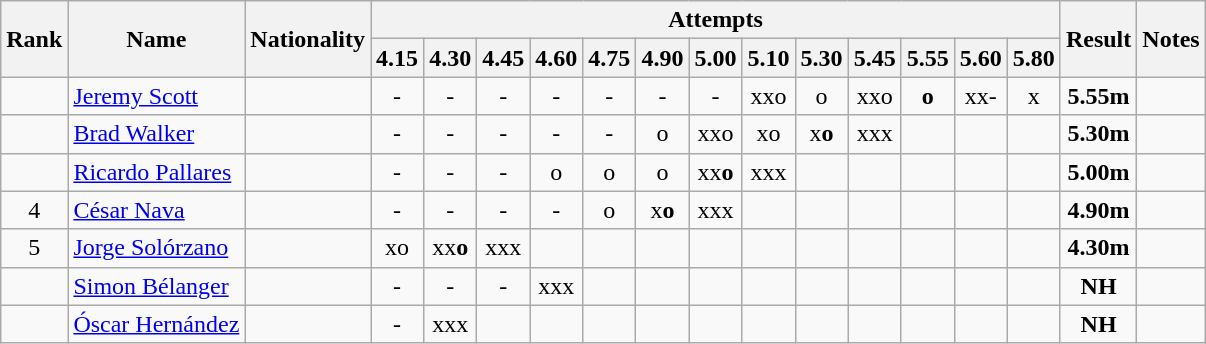<table class="wikitable sortable" style="text-align:center">
<tr>
<th rowspan=2>Rank</th>
<th rowspan=2>Name</th>
<th rowspan=2>Nationality</th>
<th colspan=13>Attempts</th>
<th rowspan=2>Result</th>
<th rowspan=2>Notes</th>
</tr>
<tr>
<th>4.15</th>
<th>4.30</th>
<th>4.45</th>
<th>4.60</th>
<th>4.75</th>
<th>4.90</th>
<th>5.00</th>
<th>5.10</th>
<th>5.30</th>
<th>5.45</th>
<th>5.55</th>
<th>5.60</th>
<th>5.80</th>
</tr>
<tr>
<td align=center></td>
<td align=left><a href='#'>Jeremy Scott</a></td>
<td align=left></td>
<td>-</td>
<td>-</td>
<td>-</td>
<td>-</td>
<td>-</td>
<td>-</td>
<td>-</td>
<td>xxo</td>
<td>o</td>
<td>xxo</td>
<td><strong>o</strong></td>
<td>xx-</td>
<td>x</td>
<td><strong>5.55m</strong></td>
<td></td>
</tr>
<tr>
<td align=center></td>
<td align=left><a href='#'>Brad Walker</a></td>
<td align=left></td>
<td>-</td>
<td>-</td>
<td>-</td>
<td>-</td>
<td>-</td>
<td>o</td>
<td>xxo</td>
<td>xo</td>
<td>x<strong>o</strong></td>
<td>xxx</td>
<td></td>
<td></td>
<td></td>
<td><strong>5.30m</strong></td>
<td></td>
</tr>
<tr>
<td align=center></td>
<td align=left><a href='#'>Ricardo Pallares</a></td>
<td align=left></td>
<td>-</td>
<td>-</td>
<td>-</td>
<td>o</td>
<td>o</td>
<td>o</td>
<td>xx<strong>o</strong></td>
<td>xxx</td>
<td></td>
<td></td>
<td></td>
<td></td>
<td></td>
<td><strong>5.00m</strong></td>
<td></td>
</tr>
<tr>
<td align=center>4</td>
<td align=left><a href='#'>César Nava</a></td>
<td align=left></td>
<td>-</td>
<td>-</td>
<td>-</td>
<td>-</td>
<td>o</td>
<td>x<strong>o</strong></td>
<td>xxx</td>
<td></td>
<td></td>
<td></td>
<td></td>
<td></td>
<td></td>
<td><strong>4.90m</strong></td>
<td></td>
</tr>
<tr>
<td align=center>5</td>
<td align=left><a href='#'>Jorge Solórzano</a></td>
<td align=left></td>
<td>xo</td>
<td>xx<strong>o</strong></td>
<td>xxx</td>
<td></td>
<td></td>
<td></td>
<td></td>
<td></td>
<td></td>
<td></td>
<td></td>
<td></td>
<td></td>
<td><strong>4.30m</strong></td>
<td></td>
</tr>
<tr>
<td align=center></td>
<td align=left><a href='#'>Simon Bélanger</a></td>
<td align=left></td>
<td>-</td>
<td>-</td>
<td>-</td>
<td>xxx</td>
<td></td>
<td></td>
<td></td>
<td></td>
<td></td>
<td></td>
<td></td>
<td></td>
<td></td>
<td><strong>NH</strong></td>
<td></td>
</tr>
<tr>
<td align=center></td>
<td align=left><a href='#'>Óscar Hernández</a></td>
<td align=left></td>
<td>-</td>
<td>xxx</td>
<td></td>
<td></td>
<td></td>
<td></td>
<td></td>
<td></td>
<td></td>
<td></td>
<td></td>
<td></td>
<td></td>
<td><strong>NH</strong></td>
<td></td>
</tr>
</table>
